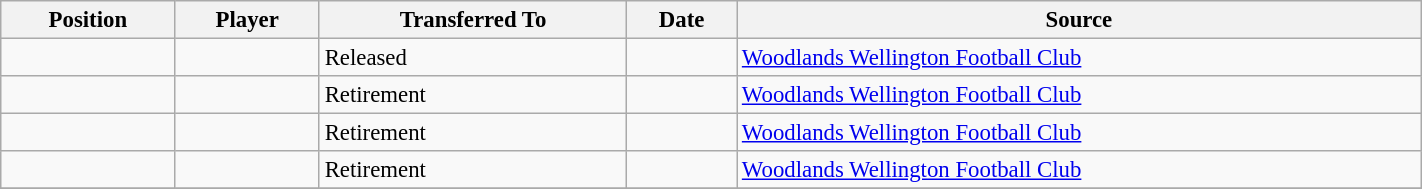<table class="wikitable sortable" style="width:75%; text-align:center; font-size:95%; text-align:left;">
<tr>
<th>Position</th>
<th>Player</th>
<th>Transferred To</th>
<th>Date</th>
<th>Source</th>
</tr>
<tr>
<td></td>
<td></td>
<td>Released</td>
<td></td>
<td><a href='#'>Woodlands Wellington Football Club</a></td>
</tr>
<tr>
<td></td>
<td></td>
<td>Retirement</td>
<td></td>
<td><a href='#'>Woodlands Wellington Football Club</a></td>
</tr>
<tr>
<td></td>
<td></td>
<td>Retirement</td>
<td></td>
<td><a href='#'>Woodlands Wellington Football Club</a></td>
</tr>
<tr>
<td></td>
<td></td>
<td>Retirement</td>
<td></td>
<td><a href='#'>Woodlands Wellington Football Club</a></td>
</tr>
<tr>
</tr>
</table>
